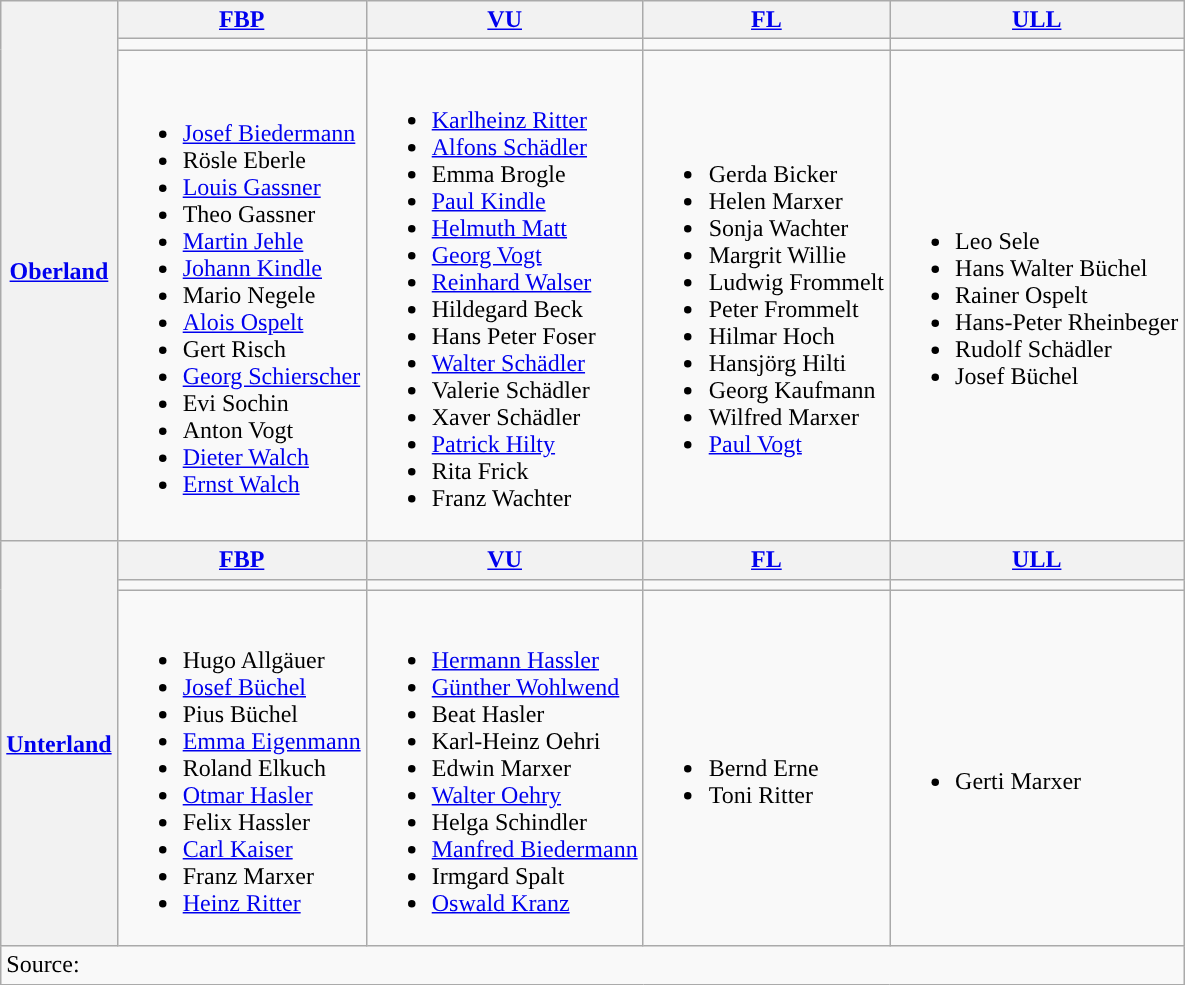<table class="wikitable">
<tr>
<th rowspan=3><a href='#'>Oberland</a></th>
<th><a href='#'>FBP</a></th>
<th><a href='#'>VU</a></th>
<th><a href='#'>FL</a></th>
<th><a href='#'>ULL</a></th>
</tr>
<tr>
<td></td>
<td></td>
<td></td>
<td></td>
</tr>
<tr>
<td><br><ul><li><a href='#'>Josef Biedermann</a></li><li>Rösle Eberle</li><li><a href='#'>Louis Gassner</a></li><li>Theo Gassner</li><li><a href='#'>Martin Jehle</a></li><li><a href='#'>Johann Kindle</a></li><li>Mario Negele</li><li><a href='#'>Alois Ospelt</a></li><li>Gert Risch</li><li><a href='#'>Georg Schierscher</a></li><li>Evi Sochin</li><li>Anton Vogt</li><li><a href='#'>Dieter Walch</a></li><li><a href='#'>Ernst Walch</a></li></ul></td>
<td><br><ul><li><a href='#'>Karlheinz Ritter</a></li><li><a href='#'>Alfons Schädler</a></li><li>Emma Brogle</li><li><a href='#'>Paul Kindle</a></li><li><a href='#'>Helmuth Matt</a></li><li><a href='#'>Georg Vogt</a></li><li><a href='#'>Reinhard Walser</a></li><li>Hildegard Beck</li><li>Hans Peter Foser</li><li><a href='#'>Walter Schädler</a></li><li>Valerie Schädler</li><li>Xaver Schädler</li><li><a href='#'>Patrick Hilty</a></li><li>Rita Frick</li><li>Franz Wachter</li></ul></td>
<td><br><ul><li>Gerda Bicker</li><li>Helen Marxer</li><li>Sonja Wachter</li><li>Margrit Willie</li><li>Ludwig Frommelt</li><li>Peter Frommelt</li><li>Hilmar Hoch</li><li>Hansjörg Hilti</li><li>Georg Kaufmann</li><li>Wilfred Marxer</li><li><a href='#'>Paul Vogt</a></li></ul></td>
<td><br><ul><li>Leo Sele</li><li>Hans Walter Büchel</li><li>Rainer Ospelt</li><li>Hans-Peter Rheinbeger</li><li>Rudolf Schädler</li><li>Josef Büchel</li></ul></td>
</tr>
<tr>
<th rowspan=3><a href='#'>Unterland</a></th>
<th><a href='#'>FBP</a></th>
<th><a href='#'>VU</a></th>
<th><a href='#'>FL</a></th>
<th><a href='#'>ULL</a></th>
</tr>
<tr>
<td></td>
<td></td>
<td></td>
<td></td>
</tr>
<tr>
<td><br><ul><li>Hugo Allgäuer</li><li><a href='#'>Josef Büchel</a></li><li>Pius Büchel</li><li><a href='#'>Emma Eigenmann</a></li><li>Roland Elkuch</li><li><a href='#'>Otmar Hasler</a></li><li>Felix Hassler</li><li><a href='#'>Carl Kaiser</a></li><li>Franz Marxer</li><li><a href='#'>Heinz Ritter</a></li></ul></td>
<td><br><ul><li><a href='#'>Hermann Hassler</a></li><li><a href='#'>Günther Wohlwend</a></li><li>Beat Hasler</li><li>Karl-Heinz Oehri</li><li>Edwin Marxer</li><li><a href='#'>Walter Oehry</a></li><li>Helga Schindler</li><li><a href='#'>Manfred Biedermann</a></li><li>Irmgard Spalt</li><li><a href='#'>Oswald Kranz</a></li></ul></td>
<td><br><ul><li>Bernd Erne</li><li>Toni Ritter</li></ul></td>
<td><br><ul><li>Gerti Marxer</li></ul></td>
</tr>
<tr>
<td colspan=5>Source: </td>
</tr>
</table>
